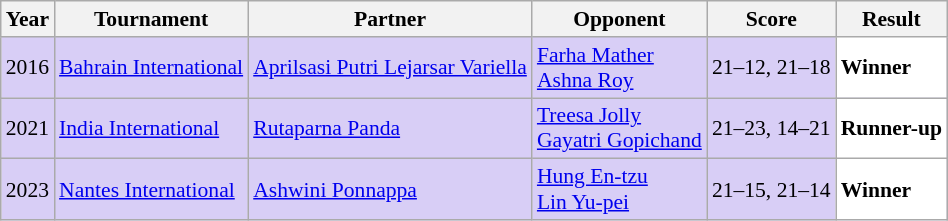<table class="sortable wikitable" style="font-size: 90%;">
<tr>
<th>Year</th>
<th>Tournament</th>
<th>Partner</th>
<th>Opponent</th>
<th>Score</th>
<th>Result</th>
</tr>
<tr style="background:#D8CEF6">
<td align="center">2016</td>
<td align="left"><a href='#'>Bahrain International</a></td>
<td align="left"> <a href='#'>Aprilsasi Putri Lejarsar Variella</a></td>
<td align="left"> <a href='#'>Farha Mather</a><br> <a href='#'>Ashna Roy</a></td>
<td align="left">21–12, 21–18</td>
<td style="text-align:left; background:white"> <strong>Winner</strong></td>
</tr>
<tr style="background:#D8CEF6">
<td align="center">2021</td>
<td align="left"><a href='#'>India International</a></td>
<td align="left"> <a href='#'>Rutaparna Panda</a></td>
<td align="left"> <a href='#'>Treesa Jolly</a><br> <a href='#'>Gayatri Gopichand</a></td>
<td align="left">21–23, 14–21</td>
<td style="text-align:left; background:white"> <strong>Runner-up</strong></td>
</tr>
<tr style="background:#D8CEF6">
<td align="center">2023</td>
<td align="left"><a href='#'>Nantes International</a></td>
<td align="left"> <a href='#'>Ashwini Ponnappa</a></td>
<td align="left"> <a href='#'>Hung En-tzu</a><br> <a href='#'>Lin Yu-pei</a></td>
<td align="left">21–15, 21–14</td>
<td style="text-align:left; background:white"> <strong>Winner</strong></td>
</tr>
</table>
